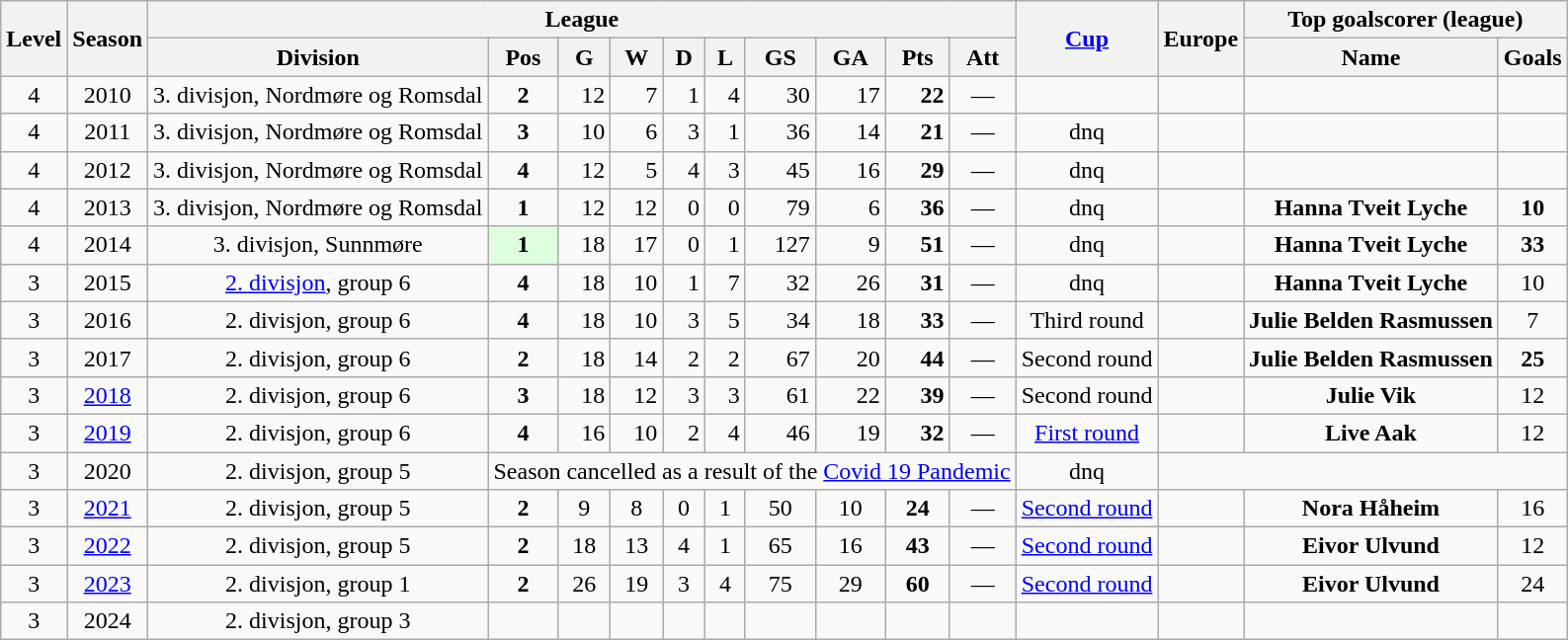<table class="wikitable" style="text-align: center">
<tr>
<th rowspan="2">Level</th>
<th rowspan="2">Season</th>
<th colspan="10">League</th>
<th rowspan="2"><a href='#'>Cup</a></th>
<th rowspan="2">Europe</th>
<th colspan="2">Top goalscorer (league)</th>
</tr>
<tr>
<th>Division</th>
<th>Pos</th>
<th>G</th>
<th>W</th>
<th>D</th>
<th>L</th>
<th>GS</th>
<th>GA</th>
<th>Pts</th>
<th>Att</th>
<th>Name</th>
<th>Goals</th>
</tr>
<tr>
<td>4</td>
<td>2010</td>
<td>3. divisjon, Nordmøre og Romsdal</td>
<td align=center><strong>2</strong></td>
<td align=right>12</td>
<td align=right>7</td>
<td align=right>1</td>
<td align=right>4</td>
<td align=right>30</td>
<td align=right>17</td>
<td align=right><strong>22</strong></td>
<td>—</td>
<td></td>
<td></td>
<td></td>
<td></td>
</tr>
<tr>
<td>4</td>
<td>2011</td>
<td>3. divisjon, Nordmøre og Romsdal</td>
<td align=center><strong>3</strong></td>
<td align=right>10</td>
<td align=right>6</td>
<td align=right>3</td>
<td align=right>1</td>
<td align=right>36</td>
<td align=right>14</td>
<td align=right><strong>21</strong></td>
<td>—</td>
<td>dnq</td>
<td></td>
<td></td>
<td></td>
</tr>
<tr>
<td>4</td>
<td>2012</td>
<td>3. divisjon, Nordmøre og Romsdal</td>
<td align=center><strong>4</strong></td>
<td align=right>12</td>
<td align=right>5</td>
<td align=right>4</td>
<td align=right>3</td>
<td align=right>45</td>
<td align=right>16</td>
<td align=right><strong>29</strong></td>
<td>—</td>
<td>dnq</td>
<td></td>
<td></td>
<td></td>
</tr>
<tr>
<td>4</td>
<td>2013</td>
<td>3. divisjon, Nordmøre og Romsdal</td>
<td align=center><strong>1</strong></td>
<td align=right>12</td>
<td align=right>12</td>
<td align=right>0</td>
<td align=right>0</td>
<td align=right>79</td>
<td align=right>6</td>
<td align=right><strong>36</strong></td>
<td>—</td>
<td>dnq</td>
<td></td>
<td><strong>Hanna Tveit Lyche</strong></td>
<td><strong>10</strong></td>
</tr>
<tr>
<td>4</td>
<td>2014</td>
<td>3. divisjon, Sunnmøre</td>
<td align=center bgcolor="#DDFFDD"><strong>1</strong> </td>
<td align=right>18</td>
<td align=right>17</td>
<td align=right>0</td>
<td align=right>1</td>
<td align=right>127</td>
<td align=right>9</td>
<td align=right><strong>51</strong></td>
<td>—</td>
<td>dnq</td>
<td></td>
<td><strong>Hanna Tveit Lyche</strong></td>
<td><strong>33</strong></td>
</tr>
<tr>
<td>3</td>
<td>2015</td>
<td><a href='#'>2. divisjon</a>, group 6</td>
<td><strong>4</strong></td>
<td align=right>18</td>
<td align=right>10</td>
<td align=right>1</td>
<td align=right>7</td>
<td align=right>32</td>
<td align=right>26</td>
<td align=right><strong>31</strong></td>
<td>—</td>
<td>dnq</td>
<td></td>
<td><strong>Hanna Tveit Lyche</strong></td>
<td>10</td>
</tr>
<tr>
<td>3</td>
<td>2016</td>
<td>2. divisjon, group 6</td>
<td><strong>4</strong></td>
<td align=right>18</td>
<td align=right>10</td>
<td align=right>3</td>
<td align=right>5</td>
<td align=right>34</td>
<td align=right>18</td>
<td align=right><strong>33</strong></td>
<td>—</td>
<td>Third round</td>
<td></td>
<td><strong>Julie Belden Rasmussen</strong></td>
<td>7</td>
</tr>
<tr>
<td>3</td>
<td>2017</td>
<td>2. divisjon, group 6</td>
<td><strong>2</strong></td>
<td align=right>18</td>
<td align=right>14</td>
<td align=right>2</td>
<td align=right>2</td>
<td align=right>67</td>
<td align=right>20</td>
<td align=right><strong>44</strong></td>
<td>—</td>
<td>Second round</td>
<td></td>
<td><strong>Julie Belden Rasmussen</strong></td>
<td><strong>25</strong></td>
</tr>
<tr>
<td>3</td>
<td><a href='#'>2018</a></td>
<td>2. divisjon, group 6</td>
<td><strong>3</strong></td>
<td align=right>18</td>
<td align=right>12</td>
<td align=right>3</td>
<td align=right>3</td>
<td align=right>61</td>
<td align=right>22</td>
<td align=right><strong>39</strong></td>
<td>—</td>
<td>Second round</td>
<td></td>
<td><strong>Julie Vik</strong></td>
<td>12</td>
</tr>
<tr>
<td>3</td>
<td><a href='#'>2019</a></td>
<td>2. divisjon, group 6</td>
<td><strong>4</strong></td>
<td align=right>16</td>
<td align=right>10</td>
<td align=right>2</td>
<td align=right>4</td>
<td align=right>46</td>
<td align=right>19</td>
<td align=right><strong>32</strong></td>
<td>—</td>
<td><a href='#'>First round</a></td>
<td></td>
<td><strong>Live Aak</strong></td>
<td>12</td>
</tr>
<tr>
<td>3</td>
<td>2020</td>
<td>2. divisjon, group 5</td>
<td colspan="9">Season cancelled as a result of the <a href='#'>Covid 19 Pandemic</a></td>
<td>dnq</td>
<td colspan="3"></td>
</tr>
<tr>
<td>3</td>
<td><a href='#'>2021</a></td>
<td>2. divisjon, group 5</td>
<td><strong>2</strong></td>
<td>9</td>
<td>8</td>
<td>0</td>
<td>1</td>
<td>50</td>
<td>10</td>
<td><strong>24</strong></td>
<td>—</td>
<td><a href='#'>Second round</a></td>
<td></td>
<td><strong>Nora Håheim</strong></td>
<td>16</td>
</tr>
<tr>
<td>3</td>
<td><a href='#'>2022</a></td>
<td>2. divisjon, group 5</td>
<td><strong>2</strong></td>
<td>18</td>
<td>13</td>
<td>4</td>
<td>1</td>
<td>65</td>
<td>16</td>
<td><strong>43</strong></td>
<td>—</td>
<td><a href='#'>Second round</a></td>
<td></td>
<td><strong>Eivor Ulvund</strong></td>
<td>12</td>
</tr>
<tr>
<td>3</td>
<td><a href='#'>2023</a></td>
<td>2. divisjon, group 1</td>
<td><strong>2</strong></td>
<td>26</td>
<td>19</td>
<td>3</td>
<td>4</td>
<td>75</td>
<td>29</td>
<td><strong>60</strong></td>
<td>—</td>
<td><a href='#'>Second round</a></td>
<td></td>
<td><strong>Eivor Ulvund</strong></td>
<td>24</td>
</tr>
<tr>
<td>3</td>
<td>2024</td>
<td>2. divisjon, group 3</td>
<td></td>
<td></td>
<td></td>
<td></td>
<td></td>
<td></td>
<td></td>
<td></td>
<td></td>
<td></td>
<td></td>
<td></td>
<td></td>
</tr>
</table>
